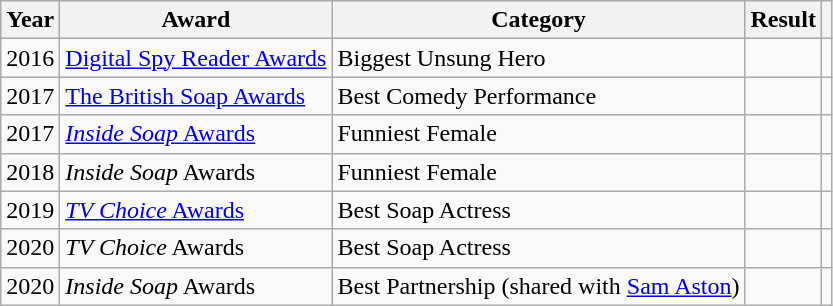<table class="wikitable sortable">
<tr>
<th>Year</th>
<th>Award</th>
<th>Category</th>
<th>Result</th>
<th scope=col class=unsortable></th>
</tr>
<tr>
<td>2016</td>
<td><a href='#'>Digital Spy Reader Awards</a></td>
<td>Biggest Unsung Hero</td>
<td></td>
<td align="center"></td>
</tr>
<tr>
<td>2017</td>
<td><a href='#'>The British Soap Awards</a></td>
<td>Best Comedy Performance</td>
<td></td>
<td align="center"></td>
</tr>
<tr>
<td>2017</td>
<td><a href='#'><em>Inside Soap</em> Awards</a></td>
<td>Funniest Female</td>
<td></td>
<td align="center"></td>
</tr>
<tr>
<td>2018</td>
<td><em>Inside Soap</em> Awards</td>
<td>Funniest Female</td>
<td></td>
<td align="center"></td>
</tr>
<tr>
<td>2019</td>
<td><a href='#'><em>TV Choice</em> Awards</a></td>
<td>Best Soap Actress</td>
<td></td>
<td align="center"></td>
</tr>
<tr>
<td>2020</td>
<td><em>TV Choice</em> Awards</td>
<td>Best Soap Actress</td>
<td></td>
<td align="center"></td>
</tr>
<tr>
<td>2020</td>
<td><em>Inside Soap</em> Awards</td>
<td>Best Partnership (shared with <a href='#'>Sam Aston</a>)</td>
<td></td>
<td align="center"></td>
</tr>
</table>
